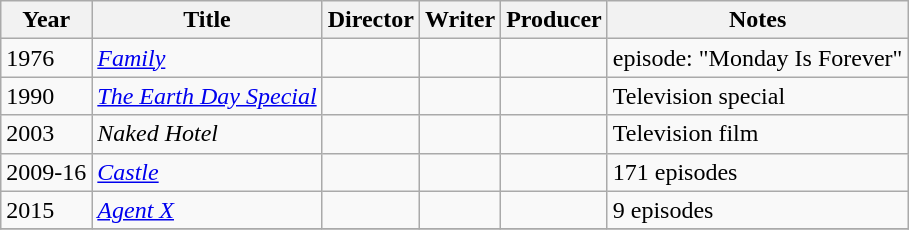<table class="wikitable">
<tr>
<th>Year</th>
<th>Title</th>
<th>Director</th>
<th>Writer</th>
<th>Producer</th>
<th>Notes</th>
</tr>
<tr>
<td>1976</td>
<td><em><a href='#'>Family</a></em></td>
<td></td>
<td></td>
<td></td>
<td>episode: "Monday Is Forever"</td>
</tr>
<tr>
<td>1990</td>
<td><em><a href='#'>The Earth Day Special</a></em></td>
<td></td>
<td></td>
<td></td>
<td>Television special</td>
</tr>
<tr>
<td>2003</td>
<td><em>Naked Hotel</em></td>
<td></td>
<td></td>
<td></td>
<td>Television film</td>
</tr>
<tr>
<td>2009-16</td>
<td><em><a href='#'>Castle</a></em></td>
<td></td>
<td></td>
<td></td>
<td>171 episodes</td>
</tr>
<tr>
<td>2015</td>
<td><em><a href='#'>Agent X</a></em></td>
<td></td>
<td></td>
<td></td>
<td>9 episodes</td>
</tr>
<tr>
</tr>
</table>
